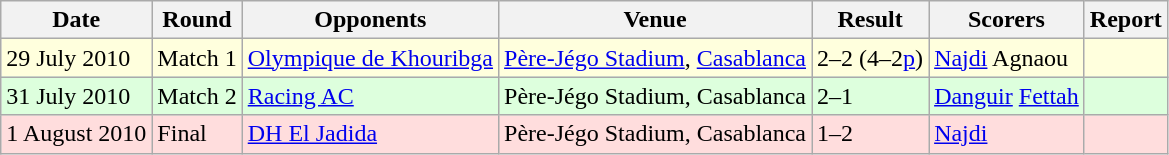<table class="wikitable">
<tr>
<th>Date</th>
<th>Round</th>
<th>Opponents</th>
<th>Venue</th>
<th>Result</th>
<th>Scorers</th>
<th>Report</th>
</tr>
<tr bgcolor="#ffffdd">
<td>29 July 2010</td>
<td>Match 1</td>
<td rowspan="1"><a href='#'>Olympique de Khouribga</a></td>
<td><a href='#'>Père-Jégo Stadium</a>, <a href='#'>Casablanca</a></td>
<td>2–2 (4–2<a href='#'>p</a>)</td>
<td><a href='#'>Najdi</a>  Agnaou </td>
<td></td>
</tr>
<tr bgcolor="#ddffdd">
<td>31 July 2010</td>
<td>Match 2</td>
<td rowspan="1"><a href='#'>Racing AC</a></td>
<td>Père-Jégo Stadium, Casablanca</td>
<td>2–1</td>
<td><a href='#'>Danguir</a>  <a href='#'>Fettah</a> </td>
<td></td>
</tr>
<tr bgcolor="#ffdddd">
<td>1 August 2010</td>
<td>Final</td>
<td rowspan="1"><a href='#'>DH El Jadida</a></td>
<td>Père-Jégo Stadium, Casablanca</td>
<td>1–2</td>
<td><a href='#'>Najdi</a> </td>
<td></td>
</tr>
</table>
